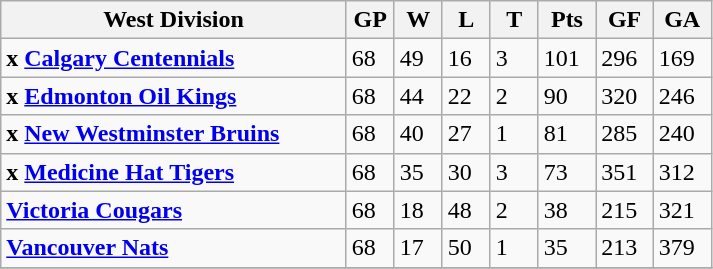<table class="wikitable">
<tr>
<th width="45%">West Division</th>
<th width="6.25%">GP</th>
<th width="6.25%">W</th>
<th width="6.25%">L</th>
<th width="6.25%">T</th>
<th width="7.5%">Pts</th>
<th width="7.5%">GF</th>
<th width="7.5%">GA</th>
</tr>
<tr>
<td><strong>x <a href='#'>Calgary Centennials</a></strong></td>
<td>68</td>
<td>49</td>
<td>16</td>
<td>3</td>
<td>101</td>
<td>296</td>
<td>169</td>
</tr>
<tr>
<td><strong>x <a href='#'>Edmonton Oil Kings</a></strong></td>
<td>68</td>
<td>44</td>
<td>22</td>
<td>2</td>
<td>90</td>
<td>320</td>
<td>246</td>
</tr>
<tr>
<td><strong>x <a href='#'>New Westminster Bruins</a></strong></td>
<td>68</td>
<td>40</td>
<td>27</td>
<td>1</td>
<td>81</td>
<td>285</td>
<td>240</td>
</tr>
<tr>
<td><strong>x <a href='#'>Medicine Hat Tigers</a></strong></td>
<td>68</td>
<td>35</td>
<td>30</td>
<td>3</td>
<td>73</td>
<td>351</td>
<td>312</td>
</tr>
<tr>
<td><strong><a href='#'>Victoria Cougars</a></strong></td>
<td>68</td>
<td>18</td>
<td>48</td>
<td>2</td>
<td>38</td>
<td>215</td>
<td>321</td>
</tr>
<tr>
<td><strong><a href='#'>Vancouver Nats</a></strong></td>
<td>68</td>
<td>17</td>
<td>50</td>
<td>1</td>
<td>35</td>
<td>213</td>
<td>379</td>
</tr>
<tr>
</tr>
</table>
